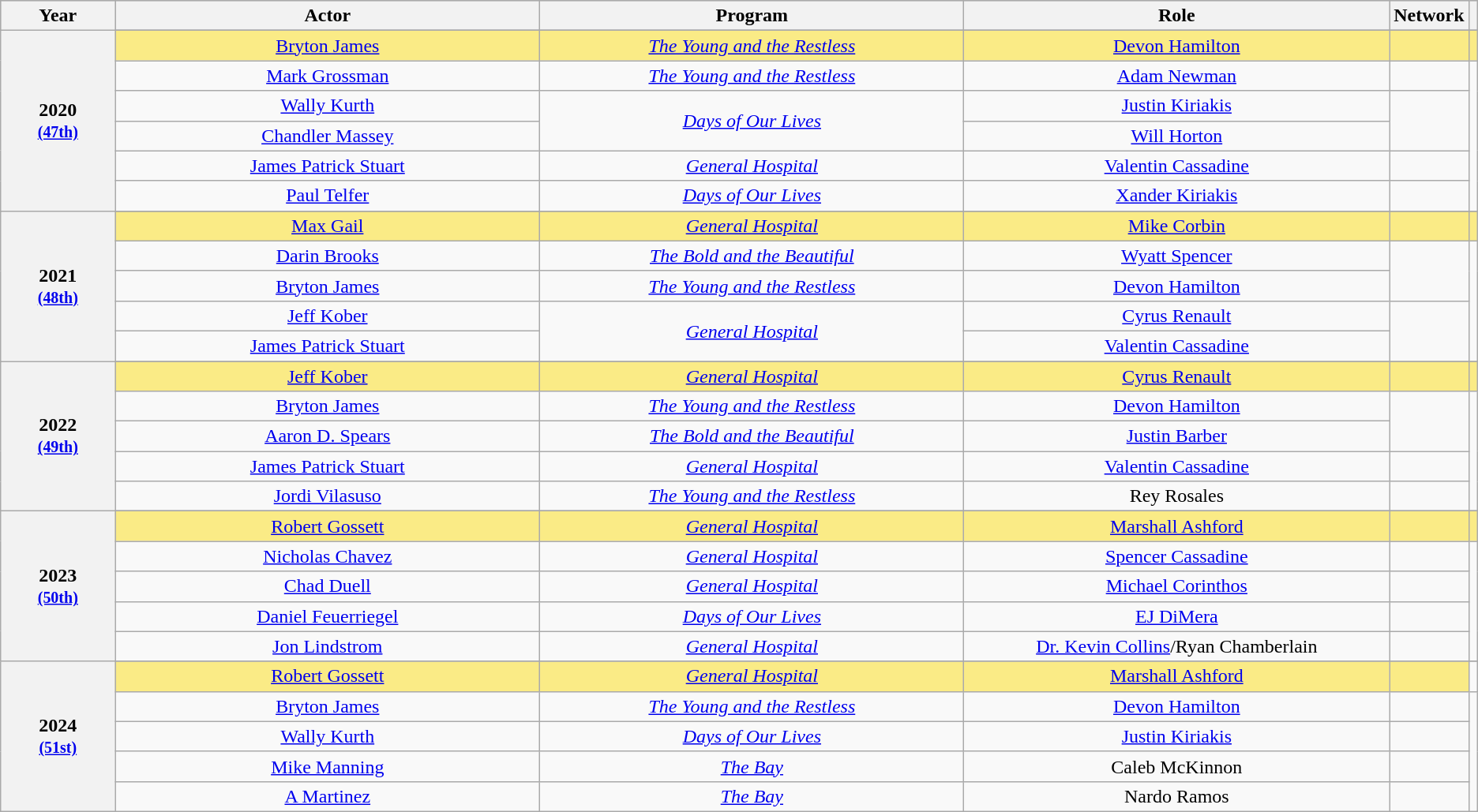<table class="wikitable" rowspan="2" style="text-align: center;">
<tr style="background:#bebebe;">
<th scope="col" style="width:8%;">Year</th>
<th scope="col" style="width:30%;">Actor</th>
<th scope="col" style="width:30%;">Program</th>
<th scope="col" style="width:30%;">Role</th>
<th scope="col" style="width:10%;">Network</th>
<th scope="col" style="width:2%;" class="unsortable"></th>
</tr>
<tr>
<th scope="row" rowspan=7 style="text-align:center">2020 <br><small><a href='#'>(47th)</a></small></th>
</tr>
<tr style="background:#FAEB86">
<td><a href='#'>Bryton James</a> </td>
<td><em><a href='#'>The Young and the Restless</a></em></td>
<td><a href='#'>Devon Hamilton</a></td>
<td></td>
<td></td>
</tr>
<tr>
<td><a href='#'>Mark Grossman</a></td>
<td><em><a href='#'>The Young and the Restless</a></em></td>
<td><a href='#'>Adam Newman</a></td>
<td></td>
<td rowspan=5></td>
</tr>
<tr>
<td><a href='#'>Wally Kurth</a></td>
<td rowspan="2"><em><a href='#'>Days of Our Lives</a></em></td>
<td><a href='#'>Justin Kiriakis</a></td>
<td rowspan="2"></td>
</tr>
<tr>
<td><a href='#'>Chandler Massey</a></td>
<td><a href='#'>Will Horton</a></td>
</tr>
<tr>
<td><a href='#'>James Patrick Stuart</a></td>
<td><em><a href='#'>General Hospital</a></em></td>
<td><a href='#'>Valentin Cassadine</a></td>
<td></td>
</tr>
<tr>
<td><a href='#'>Paul Telfer</a></td>
<td><em><a href='#'>Days of Our Lives</a></em></td>
<td><a href='#'>Xander Kiriakis</a></td>
<td></td>
</tr>
<tr>
<th scope="row" rowspan=6 style="text-align:center">2021 <br><small><a href='#'>(48th)</a></small></th>
</tr>
<tr style="background:#FAEB86">
<td><a href='#'>Max Gail</a> </td>
<td><em><a href='#'>General Hospital</a></em></td>
<td><a href='#'>Mike Corbin</a></td>
<td></td>
<td></td>
</tr>
<tr>
<td><a href='#'>Darin Brooks</a></td>
<td><em><a href='#'>The Bold and the Beautiful</a></em></td>
<td><a href='#'>Wyatt Spencer</a></td>
<td rowspan="2"></td>
<td rowspan=4></td>
</tr>
<tr>
<td><a href='#'>Bryton James</a></td>
<td><em><a href='#'>The Young and the Restless</a></em></td>
<td><a href='#'>Devon Hamilton</a></td>
</tr>
<tr>
<td><a href='#'>Jeff Kober</a></td>
<td rowspan="2"><em><a href='#'>General Hospital</a></em></td>
<td><a href='#'>Cyrus Renault</a></td>
<td rowspan="2"></td>
</tr>
<tr>
<td><a href='#'>James Patrick Stuart</a></td>
<td><a href='#'>Valentin Cassadine</a></td>
</tr>
<tr>
<th scope="row" rowspan=6 style="text-align:center">2022 <br><small><a href='#'>(49th)</a></small></th>
</tr>
<tr style="background:#FAEB86">
<td><a href='#'>Jeff Kober</a> </td>
<td><em><a href='#'>General Hospital</a></em></td>
<td><a href='#'>Cyrus Renault</a></td>
<td></td>
<td></td>
</tr>
<tr>
<td><a href='#'>Bryton James</a></td>
<td><em><a href='#'>The Young and the Restless</a></em></td>
<td><a href='#'>Devon Hamilton</a></td>
<td rowspan="2"></td>
<td rowspan=4></td>
</tr>
<tr>
<td><a href='#'>Aaron D. Spears</a></td>
<td><em><a href='#'>The Bold and the Beautiful</a></em></td>
<td><a href='#'>Justin Barber</a></td>
</tr>
<tr>
<td><a href='#'>James Patrick Stuart</a></td>
<td><em><a href='#'>General Hospital</a></em></td>
<td><a href='#'>Valentin Cassadine</a></td>
<td></td>
</tr>
<tr>
<td><a href='#'>Jordi Vilasuso</a></td>
<td><em><a href='#'>The Young and the Restless</a></em></td>
<td>Rey Rosales</td>
<td></td>
</tr>
<tr>
<th scope="row" rowspan=6 style="text-align:center">2023 <br><small><a href='#'>(50th)</a></small></th>
</tr>
<tr style="background:#FAEB86">
<td><a href='#'>Robert Gossett</a> </td>
<td><em><a href='#'>General Hospital</a></em></td>
<td><a href='#'>Marshall Ashford</a></td>
<td></td>
<td></td>
</tr>
<tr>
<td><a href='#'>Nicholas Chavez</a></td>
<td><em><a href='#'>General Hospital</a></em></td>
<td><a href='#'>Spencer Cassadine</a></td>
<td></td>
<td rowspan=4></td>
</tr>
<tr>
<td><a href='#'>Chad Duell</a></td>
<td><em><a href='#'>General Hospital</a></em></td>
<td><a href='#'>Michael Corinthos</a></td>
<td></td>
</tr>
<tr>
<td><a href='#'>Daniel Feuerriegel</a></td>
<td><em><a href='#'>Days of Our Lives</a></em></td>
<td><a href='#'>EJ DiMera</a></td>
<td></td>
</tr>
<tr>
<td><a href='#'>Jon Lindstrom</a></td>
<td><em><a href='#'>General Hospital</a></em></td>
<td><a href='#'>Dr. Kevin Collins</a>/Ryan Chamberlain</td>
<td></td>
</tr>
<tr>
<th scope="row" rowspan=8 style="text-align:center">2024 <br><small><a href='#'>(51st)</a></small></th>
</tr>
<tr>
<td style=background:#FAEB86><a href='#'>Robert Gossett</a> </td>
<td style=background:#FAEB86><em><a href='#'>General Hospital</a></em></td>
<td style=background:#FAEB86><a href='#'>Marshall Ashford</a></td>
<td style=background:#FAEB86></td>
<td></td>
</tr>
<tr>
<td><a href='#'>Bryton James</a></td>
<td><em><a href='#'>The Young and the Restless</a></em></td>
<td><a href='#'>Devon Hamilton</a></td>
<td></td>
<td rowspan=4></td>
</tr>
<tr>
<td><a href='#'>Wally Kurth</a></td>
<td><em><a href='#'>Days of Our Lives</a></em></td>
<td><a href='#'>Justin Kiriakis</a></td>
<td></td>
</tr>
<tr>
<td><a href='#'>Mike Manning</a></td>
<td><em><a href='#'>The Bay</a></em></td>
<td>Caleb McKinnon</td>
<td></td>
</tr>
<tr>
<td><a href='#'>A Martinez</a></td>
<td><em><a href='#'>The Bay</a></em></td>
<td>Nardo Ramos</td>
<td></td>
</tr>
</table>
